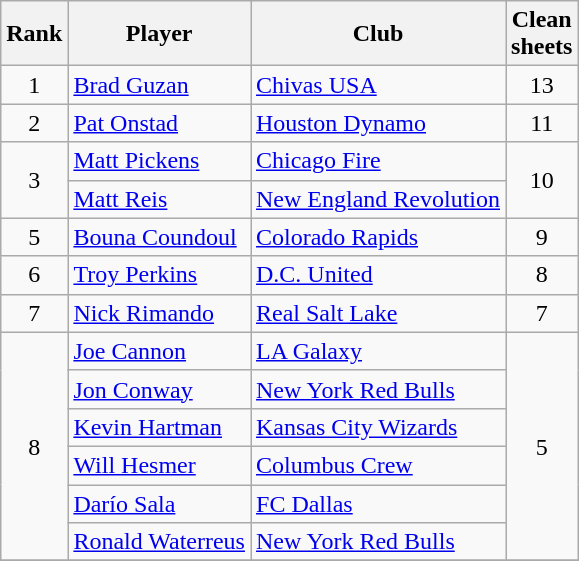<table class="wikitable" style="text-align:center">
<tr>
<th>Rank</th>
<th>Player</th>
<th>Club</th>
<th>Clean<br>sheets</th>
</tr>
<tr>
<td>1</td>
<td align="left"> <a href='#'>Brad Guzan</a></td>
<td align="left"><a href='#'>Chivas USA</a></td>
<td>13</td>
</tr>
<tr>
<td>2</td>
<td align="left"> <a href='#'>Pat Onstad</a></td>
<td align="left"><a href='#'>Houston Dynamo</a></td>
<td>11</td>
</tr>
<tr>
<td rowspan="2">3</td>
<td align="left"> <a href='#'>Matt Pickens</a></td>
<td align="left"><a href='#'>Chicago Fire</a></td>
<td rowspan="2">10</td>
</tr>
<tr>
<td align="left"> <a href='#'>Matt Reis</a></td>
<td align="left"><a href='#'>New England Revolution</a></td>
</tr>
<tr>
<td>5</td>
<td align="left"> <a href='#'>Bouna Coundoul</a></td>
<td align="left"><a href='#'>Colorado Rapids</a></td>
<td>9</td>
</tr>
<tr>
<td>6</td>
<td align="left"> <a href='#'>Troy Perkins</a></td>
<td align="left"><a href='#'>D.C. United</a></td>
<td>8</td>
</tr>
<tr>
<td>7</td>
<td align="left"> <a href='#'>Nick Rimando</a></td>
<td align="left"><a href='#'>Real Salt Lake</a></td>
<td>7</td>
</tr>
<tr>
<td rowspan="6">8</td>
<td align="left"> <a href='#'>Joe Cannon</a></td>
<td align="left"><a href='#'>LA Galaxy</a></td>
<td rowspan="6">5</td>
</tr>
<tr>
<td align="left"> <a href='#'>Jon Conway</a></td>
<td align="left"><a href='#'>New York Red Bulls</a></td>
</tr>
<tr>
<td align="left"> <a href='#'>Kevin Hartman</a></td>
<td align="left"><a href='#'>Kansas City Wizards</a></td>
</tr>
<tr>
<td align="left"> <a href='#'>Will Hesmer</a></td>
<td align="left"><a href='#'>Columbus Crew</a></td>
</tr>
<tr>
<td align="left"> <a href='#'>Darío Sala</a></td>
<td align="left"><a href='#'>FC Dallas</a></td>
</tr>
<tr>
<td align="left"> <a href='#'>Ronald Waterreus</a></td>
<td align="left"><a href='#'>New York Red Bulls</a></td>
</tr>
<tr>
</tr>
</table>
